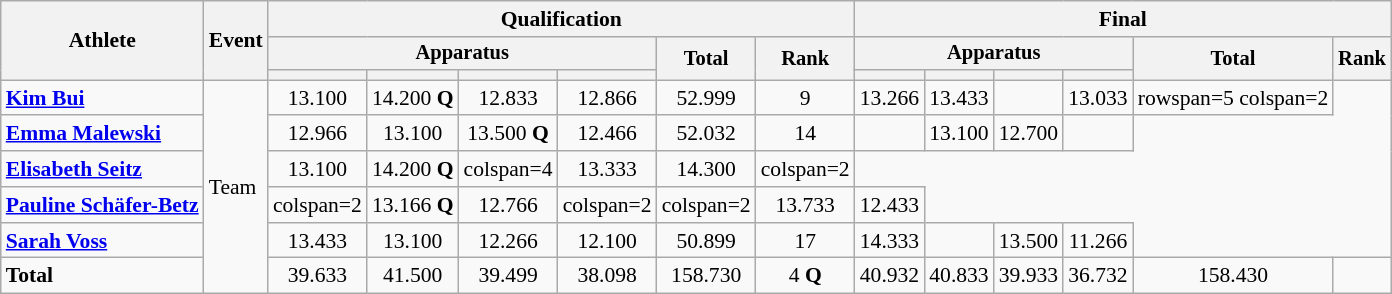<table class="wikitable" style="font-size:90%">
<tr>
<th rowspan=3>Athlete</th>
<th rowspan=3>Event</th>
<th colspan=6>Qualification</th>
<th colspan=6>Final</th>
</tr>
<tr style="font-size:95%">
<th colspan=4>Apparatus</th>
<th rowspan=2>Total</th>
<th rowspan=2>Rank</th>
<th colspan=4>Apparatus</th>
<th rowspan=2>Total</th>
<th rowspan=2>Rank</th>
</tr>
<tr style="font-size:95%">
<th></th>
<th></th>
<th></th>
<th></th>
<th></th>
<th></th>
<th></th>
<th></th>
</tr>
<tr align=center>
<td align=left><strong><a href='#'>Kim Bui</a></strong></td>
<td align=left rowspan=6>Team</td>
<td>13.100</td>
<td>14.200 <strong>Q</strong></td>
<td>12.833</td>
<td>12.866</td>
<td>52.999</td>
<td>9</td>
<td>13.266</td>
<td>13.433</td>
<td></td>
<td>13.033</td>
<td>rowspan=5 colspan=2</td>
</tr>
<tr align=center>
<td align=left><strong><a href='#'>Emma Malewski</a></strong></td>
<td>12.966</td>
<td>13.100</td>
<td>13.500 <strong>Q</strong></td>
<td>12.466</td>
<td>52.032</td>
<td>14</td>
<td></td>
<td>13.100</td>
<td>12.700</td>
<td></td>
</tr>
<tr align=center>
<td align=left><strong><a href='#'>Elisabeth Seitz</a></strong></td>
<td>13.100</td>
<td>14.200 <strong>Q</strong></td>
<td>colspan=4</td>
<td>13.333</td>
<td>14.300</td>
<td>colspan=2</td>
</tr>
<tr align=center>
<td align=left><strong><a href='#'>Pauline Schäfer-Betz</a></strong></td>
<td>colspan=2</td>
<td>13.166 <strong>Q</strong></td>
<td>12.766</td>
<td>colspan=2</td>
<td>colspan=2</td>
<td>13.733</td>
<td>12.433</td>
</tr>
<tr align=center>
<td align=left><strong><a href='#'>Sarah Voss</a></strong></td>
<td>13.433</td>
<td>13.100</td>
<td>12.266</td>
<td>12.100</td>
<td>50.899</td>
<td>17</td>
<td>14.333</td>
<td></td>
<td>13.500</td>
<td>11.266</td>
</tr>
<tr align=center>
<td align=left><strong>Total</strong></td>
<td>39.633</td>
<td>41.500</td>
<td>39.499</td>
<td>38.098</td>
<td>158.730</td>
<td>4 <strong>Q</strong></td>
<td>40.932</td>
<td>40.833</td>
<td>39.933</td>
<td>36.732</td>
<td>158.430</td>
<td></td>
</tr>
</table>
